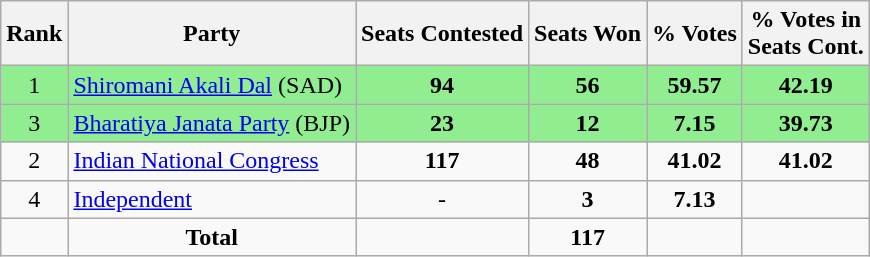<table class="wikitable sortable" style="text-align: center;">
<tr>
<th align="center">Rank</th>
<th align="center">Party</th>
<th align="center">Seats Contested</th>
<th align="center">Seats Won</th>
<th align="center">% Votes</th>
<th align="center">% Votes in <br> Seats Cont.</th>
</tr>
<tr style="background: #90EE90;">
<td>1</td>
<td align="left"><a href='#'>Shiromani Akali Dal</a> (SAD)</td>
<td><strong>94</strong></td>
<td><strong>56</strong></td>
<td><strong>59.57</strong></td>
<td><strong>42.19</strong></td>
</tr>
<tr style="background: #90EE90;">
<td>3</td>
<td align="left"><a href='#'>Bharatiya Janata Party</a> (BJP)</td>
<td><strong>23</strong></td>
<td><strong>12</strong></td>
<td><strong>7.15</strong></td>
<td><strong>39.73</strong></td>
</tr>
<tr>
<td>2</td>
<td align="left"><a href='#'>Indian National Congress</a></td>
<td><strong>117</strong></td>
<td><strong>48</strong></td>
<td><strong>41.02</strong></td>
<td><strong>41.02</strong></td>
</tr>
<tr>
<td>4</td>
<td align="left"><a href='#'>Independent</a></td>
<td>-</td>
<td><strong>3</strong></td>
<td><strong>7.13</strong></td>
<td></td>
</tr>
<tr>
<td></td>
<td align="centre"><strong>Total </strong></td>
<td></td>
<td><strong>117</strong></td>
<td></td>
<td></td>
</tr>
</table>
